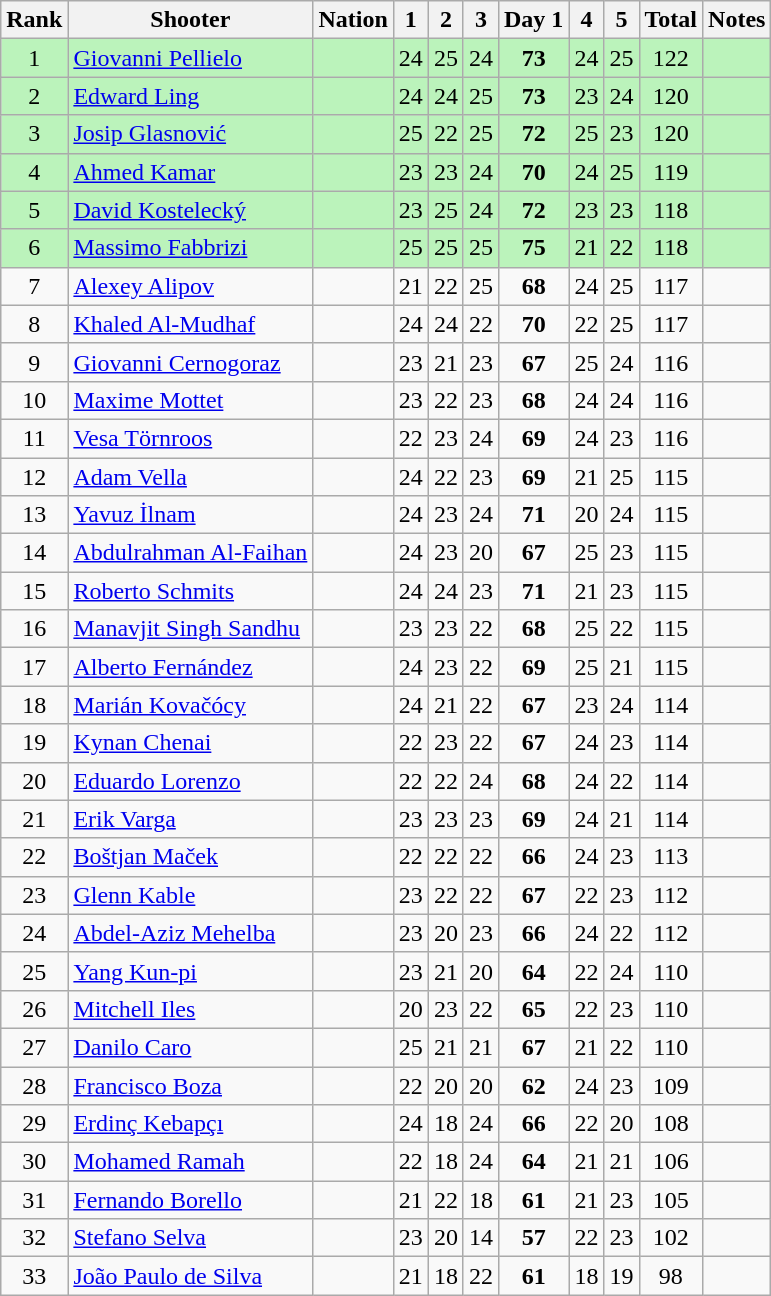<table class="wikitable sortable" style="text-align:center">
<tr>
<th>Rank</th>
<th>Shooter</th>
<th>Nation</th>
<th>1</th>
<th>2</th>
<th>3</th>
<th>Day 1</th>
<th>4</th>
<th>5</th>
<th>Total</th>
<th>Notes</th>
</tr>
<tr bgcolor=bbf3bb>
<td>1</td>
<td align="left"><a href='#'>Giovanni Pellielo</a></td>
<td align="left"></td>
<td>24</td>
<td>25</td>
<td>24</td>
<td><strong>73</strong></td>
<td>24</td>
<td>25</td>
<td>122</td>
<td></td>
</tr>
<tr bgcolor=bbf3bb>
<td>2</td>
<td align="left"><a href='#'>Edward Ling</a></td>
<td align="left"></td>
<td>24</td>
<td>24</td>
<td>25</td>
<td><strong>73</strong></td>
<td>23</td>
<td>24</td>
<td>120</td>
<td></td>
</tr>
<tr bgcolor=bbf3bb>
<td>3</td>
<td align="left"><a href='#'>Josip Glasnović</a></td>
<td align="left"></td>
<td>25</td>
<td>22</td>
<td>25</td>
<td><strong>72</strong></td>
<td>25</td>
<td>23</td>
<td>120</td>
<td></td>
</tr>
<tr bgcolor=bbf3bb>
<td>4</td>
<td align="left"><a href='#'>Ahmed Kamar</a></td>
<td align="left"></td>
<td>23</td>
<td>23</td>
<td>24</td>
<td><strong>70</strong></td>
<td>24</td>
<td>25</td>
<td>119</td>
<td></td>
</tr>
<tr bgcolor=bbf3bb>
<td>5</td>
<td align="left"><a href='#'>David Kostelecký</a></td>
<td align="left"></td>
<td>23</td>
<td>25</td>
<td>24</td>
<td><strong>72</strong></td>
<td>23</td>
<td>23</td>
<td>118</td>
<td></td>
</tr>
<tr bgcolor=bbf3bb>
<td>6</td>
<td align="left"><a href='#'>Massimo Fabbrizi</a></td>
<td align="left"></td>
<td>25</td>
<td>25</td>
<td>25</td>
<td><strong>75</strong></td>
<td>21</td>
<td>22</td>
<td>118</td>
<td></td>
</tr>
<tr>
<td>7</td>
<td align="left"><a href='#'>Alexey Alipov</a></td>
<td align="left"></td>
<td>21</td>
<td>22</td>
<td>25</td>
<td><strong>68</strong></td>
<td>24</td>
<td>25</td>
<td>117</td>
<td></td>
</tr>
<tr>
<td>8</td>
<td align="left"><a href='#'>Khaled Al-Mudhaf</a></td>
<td align="left"></td>
<td>24</td>
<td>24</td>
<td>22</td>
<td><strong>70</strong></td>
<td>22</td>
<td>25</td>
<td>117</td>
<td></td>
</tr>
<tr>
<td>9</td>
<td align="left"><a href='#'>Giovanni Cernogoraz</a></td>
<td align="left"></td>
<td>23</td>
<td>21</td>
<td>23</td>
<td><strong>67</strong></td>
<td>25</td>
<td>24</td>
<td>116</td>
<td></td>
</tr>
<tr>
<td>10</td>
<td align="left"><a href='#'>Maxime Mottet</a></td>
<td align="left"></td>
<td>23</td>
<td>22</td>
<td>23</td>
<td><strong>68</strong></td>
<td>24</td>
<td>24</td>
<td>116</td>
<td></td>
</tr>
<tr>
<td>11</td>
<td align="left"><a href='#'>Vesa Törnroos</a></td>
<td align="left"></td>
<td>22</td>
<td>23</td>
<td>24</td>
<td><strong>69</strong></td>
<td>24</td>
<td>23</td>
<td>116</td>
<td></td>
</tr>
<tr>
<td>12</td>
<td align="left"><a href='#'>Adam Vella</a></td>
<td align="left"></td>
<td>24</td>
<td>22</td>
<td>23</td>
<td><strong>69</strong></td>
<td>21</td>
<td>25</td>
<td>115</td>
<td></td>
</tr>
<tr>
<td>13</td>
<td align="left"><a href='#'>Yavuz İlnam</a></td>
<td align="left"></td>
<td>24</td>
<td>23</td>
<td>24</td>
<td><strong>71</strong></td>
<td>20</td>
<td>24</td>
<td>115</td>
<td></td>
</tr>
<tr>
<td>14</td>
<td align="left"><a href='#'>Abdulrahman Al-Faihan</a></td>
<td align="left"></td>
<td>24</td>
<td>23</td>
<td>20</td>
<td><strong>67</strong></td>
<td>25</td>
<td>23</td>
<td>115</td>
<td></td>
</tr>
<tr>
<td>15</td>
<td align="left"><a href='#'>Roberto Schmits</a></td>
<td align="left"></td>
<td>24</td>
<td>24</td>
<td>23</td>
<td><strong>71</strong></td>
<td>21</td>
<td>23</td>
<td>115</td>
<td></td>
</tr>
<tr>
<td>16</td>
<td align="left"><a href='#'>Manavjit Singh Sandhu</a></td>
<td align="left"></td>
<td>23</td>
<td>23</td>
<td>22</td>
<td><strong>68</strong></td>
<td>25</td>
<td>22</td>
<td>115</td>
<td></td>
</tr>
<tr>
<td>17</td>
<td align="left"><a href='#'>Alberto Fernández</a></td>
<td align="left"></td>
<td>24</td>
<td>23</td>
<td>22</td>
<td><strong>69</strong></td>
<td>25</td>
<td>21</td>
<td>115</td>
<td></td>
</tr>
<tr>
<td>18</td>
<td align="left"><a href='#'>Marián Kovačócy</a></td>
<td align="left"></td>
<td>24</td>
<td>21</td>
<td>22</td>
<td><strong>67</strong></td>
<td>23</td>
<td>24</td>
<td>114</td>
<td></td>
</tr>
<tr>
<td>19</td>
<td align="left"><a href='#'>Kynan Chenai</a></td>
<td align="left"></td>
<td>22</td>
<td>23</td>
<td>22</td>
<td><strong>67</strong></td>
<td>24</td>
<td>23</td>
<td>114</td>
<td></td>
</tr>
<tr>
<td>20</td>
<td align="left"><a href='#'>Eduardo Lorenzo</a></td>
<td align="left"></td>
<td>22</td>
<td>22</td>
<td>24</td>
<td><strong>68</strong></td>
<td>24</td>
<td>22</td>
<td>114</td>
<td></td>
</tr>
<tr>
<td>21</td>
<td align="left"><a href='#'>Erik Varga</a></td>
<td align="left"></td>
<td>23</td>
<td>23</td>
<td>23</td>
<td><strong>69</strong></td>
<td>24</td>
<td>21</td>
<td>114</td>
<td></td>
</tr>
<tr>
<td>22</td>
<td align="left"><a href='#'>Boštjan Maček</a></td>
<td align="left"></td>
<td>22</td>
<td>22</td>
<td>22</td>
<td><strong>66</strong></td>
<td>24</td>
<td>23</td>
<td>113</td>
<td></td>
</tr>
<tr>
<td>23</td>
<td align="left"><a href='#'>Glenn Kable</a></td>
<td align="left"></td>
<td>23</td>
<td>22</td>
<td>22</td>
<td><strong>67</strong></td>
<td>22</td>
<td>23</td>
<td>112</td>
<td></td>
</tr>
<tr>
<td>24</td>
<td align="left"><a href='#'>Abdel-Aziz Mehelba</a></td>
<td align="left"></td>
<td>23</td>
<td>20</td>
<td>23</td>
<td><strong>66</strong></td>
<td>24</td>
<td>22</td>
<td>112</td>
<td></td>
</tr>
<tr>
<td>25</td>
<td align="left"><a href='#'>Yang Kun-pi</a></td>
<td align="left"></td>
<td>23</td>
<td>21</td>
<td>20</td>
<td><strong>64</strong></td>
<td>22</td>
<td>24</td>
<td>110</td>
<td></td>
</tr>
<tr>
<td>26</td>
<td align="left"><a href='#'>Mitchell Iles</a></td>
<td align="left"></td>
<td>20</td>
<td>23</td>
<td>22</td>
<td><strong>65</strong></td>
<td>22</td>
<td>23</td>
<td>110</td>
<td></td>
</tr>
<tr>
<td>27</td>
<td align="left"><a href='#'>Danilo Caro</a></td>
<td align="left"></td>
<td>25</td>
<td>21</td>
<td>21</td>
<td><strong>67</strong></td>
<td>21</td>
<td>22</td>
<td>110</td>
<td></td>
</tr>
<tr>
<td>28</td>
<td align="left"><a href='#'>Francisco Boza</a></td>
<td align="left"></td>
<td>22</td>
<td>20</td>
<td>20</td>
<td><strong>62</strong></td>
<td>24</td>
<td>23</td>
<td>109</td>
<td></td>
</tr>
<tr>
<td>29</td>
<td align="left"><a href='#'>Erdinç Kebapçı</a></td>
<td align="left"></td>
<td>24</td>
<td>18</td>
<td>24</td>
<td><strong>66</strong></td>
<td>22</td>
<td>20</td>
<td>108</td>
<td></td>
</tr>
<tr>
<td>30</td>
<td align="left"><a href='#'>Mohamed Ramah</a></td>
<td align="left"></td>
<td>22</td>
<td>18</td>
<td>24</td>
<td><strong>64</strong></td>
<td>21</td>
<td>21</td>
<td>106</td>
<td></td>
</tr>
<tr>
<td>31</td>
<td align="left"><a href='#'>Fernando Borello</a></td>
<td align="left"></td>
<td>21</td>
<td>22</td>
<td>18</td>
<td><strong>61</strong></td>
<td>21</td>
<td>23</td>
<td>105</td>
<td></td>
</tr>
<tr>
<td>32</td>
<td align="left"><a href='#'>Stefano Selva</a></td>
<td align="left"></td>
<td>23</td>
<td>20</td>
<td>14</td>
<td><strong>57</strong></td>
<td>22</td>
<td>23</td>
<td>102</td>
<td></td>
</tr>
<tr>
<td>33</td>
<td align="left"><a href='#'>João Paulo de Silva</a></td>
<td align="left"></td>
<td>21</td>
<td>18</td>
<td>22</td>
<td><strong>61</strong></td>
<td>18</td>
<td>19</td>
<td>98</td>
<td></td>
</tr>
</table>
